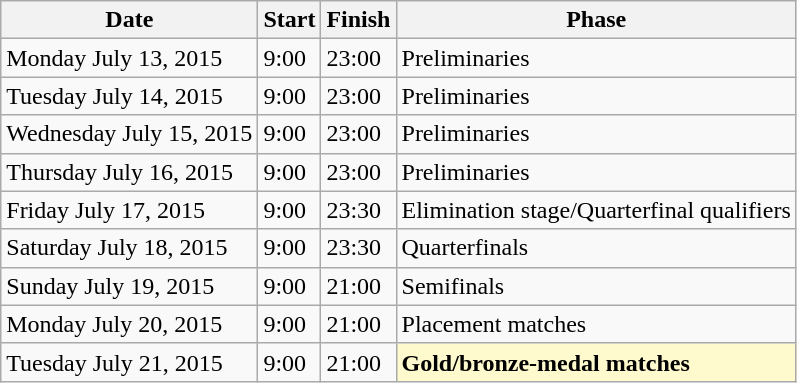<table class=wikitable>
<tr>
<th>Date</th>
<th>Start</th>
<th>Finish</th>
<th>Phase</th>
</tr>
<tr>
<td>Monday July 13, 2015</td>
<td>9:00</td>
<td>23:00</td>
<td>Preliminaries</td>
</tr>
<tr>
<td>Tuesday July 14, 2015</td>
<td>9:00</td>
<td>23:00</td>
<td>Preliminaries</td>
</tr>
<tr>
<td>Wednesday July 15, 2015</td>
<td>9:00</td>
<td>23:00</td>
<td>Preliminaries</td>
</tr>
<tr>
<td>Thursday July 16, 2015</td>
<td>9:00</td>
<td>23:00</td>
<td>Preliminaries</td>
</tr>
<tr>
<td>Friday July 17, 2015</td>
<td>9:00</td>
<td>23:30</td>
<td>Elimination stage/Quarterfinal qualifiers</td>
</tr>
<tr>
<td>Saturday July 18, 2015</td>
<td>9:00</td>
<td>23:30</td>
<td>Quarterfinals</td>
</tr>
<tr>
<td>Sunday July 19, 2015</td>
<td>9:00</td>
<td>21:00</td>
<td>Semifinals</td>
</tr>
<tr>
<td>Monday July 20, 2015</td>
<td>9:00</td>
<td>21:00</td>
<td>Placement matches</td>
</tr>
<tr>
<td>Tuesday July 21, 2015</td>
<td>9:00</td>
<td>21:00</td>
<td style=background:lemonchiffon><strong>Gold/bronze-medal matches</strong></td>
</tr>
</table>
